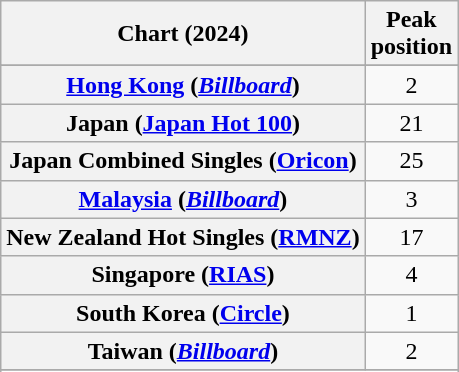<table class="wikitable sortable plainrowheaders" style="text-align:center">
<tr>
<th scope="col">Chart (2024)</th>
<th scope="col">Peak<br>position</th>
</tr>
<tr>
</tr>
<tr>
<th scope="row"><a href='#'>Hong Kong</a> (<em><a href='#'>Billboard</a></em>)</th>
<td>2</td>
</tr>
<tr>
<th scope="row">Japan (<a href='#'>Japan Hot 100</a>)</th>
<td>21</td>
</tr>
<tr>
<th scope="row">Japan Combined Singles (<a href='#'>Oricon</a>)</th>
<td>25</td>
</tr>
<tr>
<th scope="row"><a href='#'>Malaysia</a> (<em><a href='#'>Billboard</a></em>)</th>
<td>3</td>
</tr>
<tr>
<th scope="row">New Zealand Hot Singles (<a href='#'>RMNZ</a>)</th>
<td>17</td>
</tr>
<tr>
<th scope="row">Singapore (<a href='#'>RIAS</a>)</th>
<td>4</td>
</tr>
<tr>
<th scope="row">South Korea (<a href='#'>Circle</a>)</th>
<td>1</td>
</tr>
<tr>
<th scope="row">Taiwan (<em><a href='#'>Billboard</a></em>)</th>
<td>2</td>
</tr>
<tr>
</tr>
<tr>
</tr>
</table>
